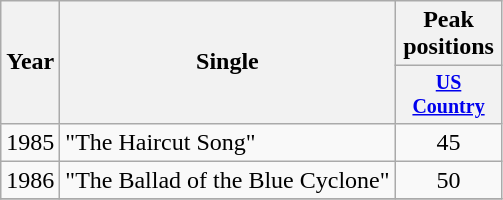<table class="wikitable" style="text-align:center;">
<tr>
<th rowspan="2">Year</th>
<th rowspan="2">Single</th>
<th colspan="1">Peak positions</th>
</tr>
<tr style="font-size:smaller;">
<th width="65"><a href='#'>US Country</a></th>
</tr>
<tr>
<td>1985</td>
<td align="left">"The Haircut Song"</td>
<td>45</td>
</tr>
<tr>
<td>1986</td>
<td align="left">"The Ballad of the Blue Cyclone"</td>
<td>50</td>
</tr>
<tr>
</tr>
</table>
